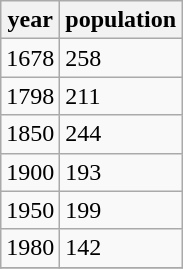<table class="wikitable">
<tr>
<th>year</th>
<th>population</th>
</tr>
<tr>
<td>1678</td>
<td>258</td>
</tr>
<tr>
<td>1798</td>
<td>211</td>
</tr>
<tr>
<td>1850</td>
<td>244</td>
</tr>
<tr>
<td>1900</td>
<td>193</td>
</tr>
<tr>
<td>1950</td>
<td>199</td>
</tr>
<tr>
<td>1980</td>
<td>142</td>
</tr>
<tr>
</tr>
</table>
